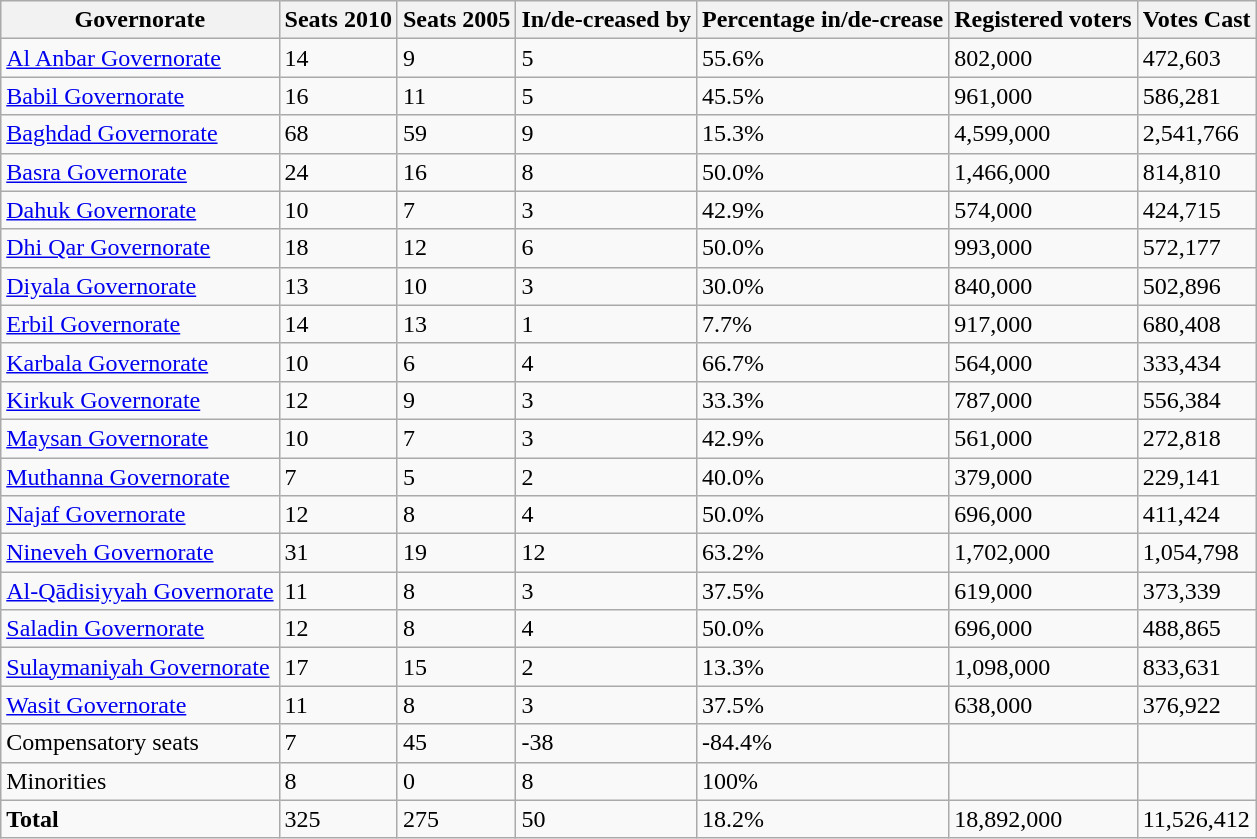<table class=wikitable>
<tr>
<th>Governorate</th>
<th>Seats 2010</th>
<th>Seats 2005</th>
<th>In/de-creased by</th>
<th>Percentage in/de-crease</th>
<th>Registered voters</th>
<th>Votes Cast</th>
</tr>
<tr>
<td><a href='#'>Al Anbar Governorate</a></td>
<td>14</td>
<td>9</td>
<td>5</td>
<td>55.6%</td>
<td>802,000</td>
<td>472,603</td>
</tr>
<tr>
<td><a href='#'>Babil Governorate</a></td>
<td>16</td>
<td>11</td>
<td>5</td>
<td>45.5%</td>
<td>961,000</td>
<td>586,281</td>
</tr>
<tr>
<td><a href='#'>Baghdad Governorate</a></td>
<td>68</td>
<td>59</td>
<td>9</td>
<td>15.3%</td>
<td>4,599,000</td>
<td>2,541,766</td>
</tr>
<tr>
<td><a href='#'>Basra Governorate</a></td>
<td>24</td>
<td>16</td>
<td>8</td>
<td>50.0%</td>
<td>1,466,000</td>
<td>814,810</td>
</tr>
<tr>
<td><a href='#'>Dahuk Governorate</a></td>
<td>10</td>
<td>7</td>
<td>3</td>
<td>42.9%</td>
<td>574,000</td>
<td>424,715</td>
</tr>
<tr>
<td><a href='#'>Dhi Qar Governorate</a></td>
<td>18</td>
<td>12</td>
<td>6</td>
<td>50.0%</td>
<td>993,000</td>
<td>572,177</td>
</tr>
<tr>
<td><a href='#'>Diyala Governorate</a></td>
<td>13</td>
<td>10</td>
<td>3</td>
<td>30.0%</td>
<td>840,000</td>
<td>502,896</td>
</tr>
<tr>
<td><a href='#'>Erbil Governorate</a></td>
<td>14</td>
<td>13</td>
<td>1</td>
<td>7.7%</td>
<td>917,000</td>
<td>680,408</td>
</tr>
<tr>
<td><a href='#'>Karbala Governorate</a></td>
<td>10</td>
<td>6</td>
<td>4</td>
<td>66.7%</td>
<td>564,000</td>
<td>333,434</td>
</tr>
<tr>
<td><a href='#'>Kirkuk Governorate</a></td>
<td>12</td>
<td>9</td>
<td>3</td>
<td>33.3%</td>
<td>787,000</td>
<td>556,384</td>
</tr>
<tr>
<td><a href='#'>Maysan Governorate</a></td>
<td>10</td>
<td>7</td>
<td>3</td>
<td>42.9%</td>
<td>561,000</td>
<td>272,818</td>
</tr>
<tr>
<td><a href='#'>Muthanna Governorate</a></td>
<td>7</td>
<td>5</td>
<td>2</td>
<td>40.0%</td>
<td>379,000</td>
<td>229,141</td>
</tr>
<tr>
<td><a href='#'>Najaf Governorate</a></td>
<td>12</td>
<td>8</td>
<td>4</td>
<td>50.0%</td>
<td>696,000</td>
<td>411,424</td>
</tr>
<tr>
<td><a href='#'>Nineveh Governorate</a></td>
<td>31</td>
<td>19</td>
<td>12</td>
<td>63.2%</td>
<td>1,702,000</td>
<td>1,054,798</td>
</tr>
<tr>
<td><a href='#'>Al-Qādisiyyah Governorate</a></td>
<td>11</td>
<td>8</td>
<td>3</td>
<td>37.5%</td>
<td>619,000</td>
<td>373,339</td>
</tr>
<tr>
<td><a href='#'>Saladin Governorate</a></td>
<td>12</td>
<td>8</td>
<td>4</td>
<td>50.0%</td>
<td>696,000</td>
<td>488,865</td>
</tr>
<tr>
<td><a href='#'>Sulaymaniyah Governorate</a></td>
<td>17</td>
<td>15</td>
<td>2</td>
<td>13.3%</td>
<td>1,098,000</td>
<td>833,631</td>
</tr>
<tr>
<td><a href='#'>Wasit Governorate</a></td>
<td>11</td>
<td>8</td>
<td>3</td>
<td>37.5%</td>
<td>638,000</td>
<td>376,922</td>
</tr>
<tr>
<td>Compensatory seats</td>
<td>7</td>
<td>45</td>
<td>-38</td>
<td>-84.4%</td>
<td></td>
<td></td>
</tr>
<tr>
<td>Minorities</td>
<td>8</td>
<td>0</td>
<td>8</td>
<td>100%</td>
<td></td>
<td></td>
</tr>
<tr>
<td><strong>Total</strong></td>
<td>325</td>
<td>275</td>
<td>50</td>
<td>18.2%</td>
<td>18,892,000</td>
<td>11,526,412</td>
</tr>
</table>
